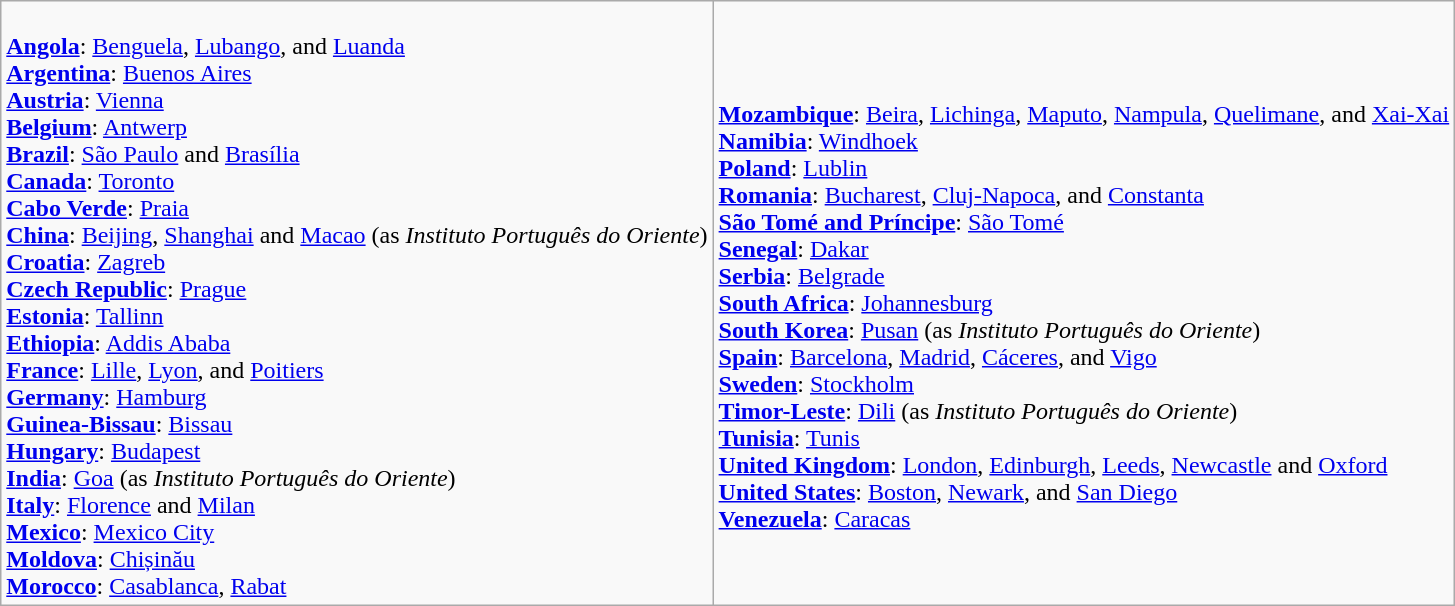<table class="wikitable">
<tr>
<td><br> <strong><a href='#'>Angola</a></strong>: <a href='#'>Benguela</a>, <a href='#'>Lubango</a>, and <a href='#'>Luanda</a><br>
 <strong><a href='#'>Argentina</a></strong>: <a href='#'>Buenos Aires</a><br>
 <strong><a href='#'>Austria</a></strong>: <a href='#'>Vienna</a><br>
 <strong><a href='#'>Belgium</a></strong>: <a href='#'>Antwerp</a><br>
 <strong><a href='#'>Brazil</a></strong>: <a href='#'>São Paulo</a> and <a href='#'>Brasília</a><br>
 <strong><a href='#'>Canada</a></strong>: <a href='#'>Toronto</a><br>
 <strong><a href='#'>Cabo Verde</a></strong>: <a href='#'>Praia</a><br>
 <strong><a href='#'>China</a></strong>: <a href='#'>Beijing</a>, <a href='#'>Shanghai</a> and  <a href='#'>Macao</a> (as <em>Instituto Português do Oriente</em>)<br>
 <strong><a href='#'>Croatia</a></strong>: <a href='#'>Zagreb</a><br>
 <strong><a href='#'>Czech Republic</a></strong>: <a href='#'>Prague</a><br>
 <strong><a href='#'>Estonia</a></strong>: <a href='#'>Tallinn</a><br>
 <strong><a href='#'>Ethiopia</a></strong>: <a href='#'>Addis Ababa</a><br>
 <strong><a href='#'>France</a></strong>: <a href='#'>Lille</a>, <a href='#'>Lyon</a>, and <a href='#'>Poitiers</a><br>
 <strong><a href='#'>Germany</a></strong>: <a href='#'>Hamburg</a><br>
 <strong><a href='#'>Guinea-Bissau</a></strong>: <a href='#'>Bissau</a><br>
 <strong><a href='#'>Hungary</a></strong>: <a href='#'>Budapest</a><br>
 <strong><a href='#'>India</a></strong>: <a href='#'>Goa</a> (as <em>Instituto Português do Oriente</em>)<br>
 <strong><a href='#'>Italy</a></strong>: <a href='#'>Florence</a> and <a href='#'>Milan</a><br>
 <strong><a href='#'>Mexico</a></strong>: <a href='#'>Mexico City</a><br>
 <strong><a href='#'>Moldova</a></strong>: <a href='#'>Chișinău</a><br>
 <strong><a href='#'>Morocco</a></strong>: <a href='#'>Casablanca</a>, <a href='#'>Rabat</a><br></td>
<td><br> <strong><a href='#'>Mozambique</a></strong>: <a href='#'>Beira</a>, <a href='#'>Lichinga</a>, <a href='#'>Maputo</a>, <a href='#'>Nampula</a>, <a href='#'>Quelimane</a>, and <a href='#'>Xai-Xai</a><br>
 <strong><a href='#'>Namibia</a></strong>: <a href='#'>Windhoek</a><br>
 <strong><a href='#'>Poland</a></strong>: <a href='#'>Lublin</a><br>
 <strong><a href='#'>Romania</a></strong>: <a href='#'>Bucharest</a>, <a href='#'>Cluj-Napoca</a>, and <a href='#'>Constanta</a><br>
 <strong><a href='#'>São Tomé and Príncipe</a></strong>: <a href='#'>São Tomé</a><br>
 <strong><a href='#'>Senegal</a></strong>: <a href='#'>Dakar</a><br>
 <strong><a href='#'>Serbia</a></strong>: <a href='#'>Belgrade</a><br>
 <strong><a href='#'>South Africa</a></strong>: <a href='#'>Johannesburg</a><br>
 <strong><a href='#'>South Korea</a></strong>: <a href='#'>Pusan</a> (as <em>Instituto Português do Oriente</em>)<br>
 <strong><a href='#'>Spain</a></strong>: <a href='#'>Barcelona</a>, <a href='#'>Madrid</a>, <a href='#'>Cáceres</a>, and <a href='#'>Vigo</a><br>
 <strong><a href='#'>Sweden</a></strong>: <a href='#'>Stockholm</a><br>
 <strong><a href='#'>Timor-Leste</a></strong>: <a href='#'>Dili</a> (as <em>Instituto Português do Oriente</em>)<br>
 <strong><a href='#'>Tunisia</a></strong>: <a href='#'>Tunis</a><br>
 <strong><a href='#'>United Kingdom</a></strong>: <a href='#'>London</a>, <a href='#'>Edinburgh</a>, <a href='#'>Leeds</a>, <a href='#'>Newcastle</a> and <a href='#'>Oxford</a><br>
 <strong><a href='#'>United States</a></strong>: <a href='#'>Boston</a>, <a href='#'>Newark</a>, and <a href='#'>San Diego</a><br>
 <strong><a href='#'>Venezuela</a></strong>: <a href='#'>Caracas</a></td>
</tr>
</table>
